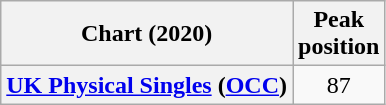<table class="wikitable plainrowheaders">
<tr>
<th scope="col">Chart (2020)</th>
<th scope="col">Peak<br>position</th>
</tr>
<tr>
<th scope="row"><a href='#'>UK Physical Singles</a> (<a href='#'>OCC</a>)</th>
<td align="center">87</td>
</tr>
</table>
